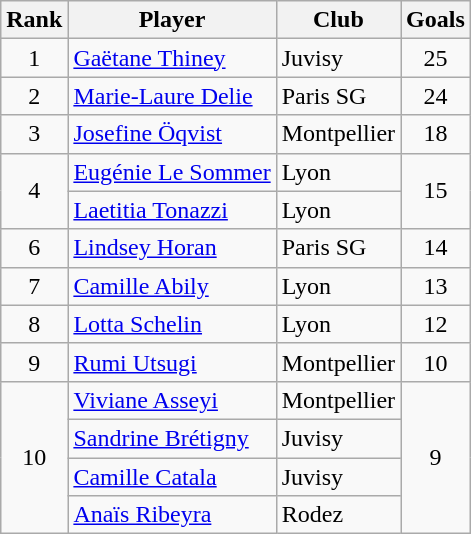<table class="wikitable" style="text-align:center">
<tr>
<th>Rank</th>
<th>Player</th>
<th>Club</th>
<th>Goals</th>
</tr>
<tr>
<td>1</td>
<td align="left"> <a href='#'>Gaëtane Thiney</a></td>
<td align="left">Juvisy</td>
<td>25</td>
</tr>
<tr>
<td>2</td>
<td align="left"> <a href='#'>Marie-Laure Delie</a></td>
<td align="left">Paris SG</td>
<td>24</td>
</tr>
<tr>
<td>3</td>
<td align="left"> <a href='#'>Josefine Öqvist</a></td>
<td align="left">Montpellier</td>
<td>18</td>
</tr>
<tr>
<td Rowspan="2">4</td>
<td align="left"> <a href='#'>Eugénie Le Sommer</a></td>
<td align="left">Lyon</td>
<td Rowspan="2">15</td>
</tr>
<tr>
<td align="left"> <a href='#'>Laetitia Tonazzi</a></td>
<td align="left">Lyon</td>
</tr>
<tr>
<td>6</td>
<td align="left"> <a href='#'>Lindsey Horan</a></td>
<td align="left">Paris SG</td>
<td>14</td>
</tr>
<tr>
<td>7</td>
<td align="left"> <a href='#'>Camille Abily</a></td>
<td align="left">Lyon</td>
<td>13</td>
</tr>
<tr>
<td>8</td>
<td align="left"> <a href='#'>Lotta Schelin</a></td>
<td align="left">Lyon</td>
<td>12</td>
</tr>
<tr>
<td>9</td>
<td align="left"> <a href='#'>Rumi Utsugi</a></td>
<td align="left">Montpellier</td>
<td>10</td>
</tr>
<tr>
<td Rowspan="4">10</td>
<td align="left"> <a href='#'>Viviane Asseyi</a></td>
<td align="left">Montpellier</td>
<td Rowspan="4">9</td>
</tr>
<tr>
<td align="left"> <a href='#'>Sandrine Brétigny</a></td>
<td align="left">Juvisy</td>
</tr>
<tr>
<td align="left"> <a href='#'>Camille Catala</a></td>
<td align="left">Juvisy</td>
</tr>
<tr>
<td align="left"> <a href='#'>Anaïs Ribeyra</a></td>
<td align="left">Rodez</td>
</tr>
</table>
